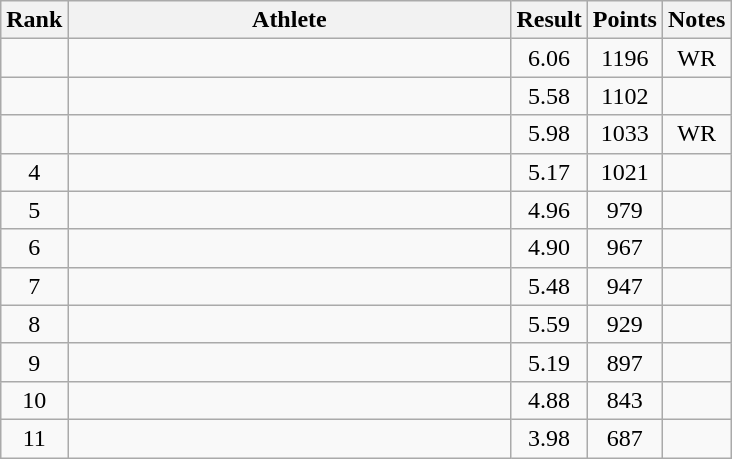<table class="wikitable" style="text-align:center">
<tr>
<th>Rank</th>
<th Style="width:18em">Athlete</th>
<th>Result</th>
<th>Points</th>
<th>Notes</th>
</tr>
<tr>
<td></td>
<td style="text-align:left"></td>
<td>6.06</td>
<td>1196</td>
<td>WR</td>
</tr>
<tr>
<td></td>
<td style="text-align:left"></td>
<td>5.58</td>
<td>1102</td>
<td></td>
</tr>
<tr>
<td></td>
<td style="text-align:left"></td>
<td>5.98</td>
<td>1033</td>
<td>WR</td>
</tr>
<tr>
<td>4</td>
<td style="text-align:left"></td>
<td>5.17</td>
<td>1021</td>
<td></td>
</tr>
<tr>
<td>5</td>
<td style="text-align:left"></td>
<td>4.96</td>
<td>979</td>
<td></td>
</tr>
<tr>
<td>6</td>
<td style="text-align:left"></td>
<td>4.90</td>
<td>967</td>
<td></td>
</tr>
<tr>
<td>7</td>
<td style="text-align:left"></td>
<td>5.48</td>
<td>947</td>
<td></td>
</tr>
<tr>
<td>8</td>
<td style="text-align:left"></td>
<td>5.59</td>
<td>929</td>
<td></td>
</tr>
<tr>
<td>9</td>
<td style="text-align:left"></td>
<td>5.19</td>
<td>897</td>
<td></td>
</tr>
<tr>
<td>10</td>
<td style="text-align:left"></td>
<td>4.88</td>
<td>843</td>
<td></td>
</tr>
<tr>
<td>11</td>
<td style="text-align:left"></td>
<td>3.98</td>
<td>687</td>
<td></td>
</tr>
</table>
